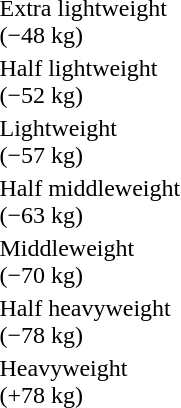<table>
<tr>
<td rowspan=2>Extra lightweight<br>(−48 kg) </td>
<td rowspan=2></td>
<td rowspan=2></td>
<td></td>
</tr>
<tr>
<td></td>
</tr>
<tr>
<td rowspan=2>Half lightweight<br>(−52 kg) </td>
<td rowspan=2></td>
<td rowspan=2></td>
<td></td>
</tr>
<tr>
<td></td>
</tr>
<tr>
<td rowspan=2>Lightweight<br>(−57 kg) </td>
<td rowspan=2></td>
<td rowspan=2></td>
<td></td>
</tr>
<tr>
<td></td>
</tr>
<tr>
<td rowspan=2>Half middleweight<br>(−63 kg) </td>
<td rowspan=2></td>
<td rowspan=2></td>
<td></td>
</tr>
<tr>
<td></td>
</tr>
<tr>
<td rowspan=2>Middleweight<br>(−70 kg) </td>
<td rowspan=2></td>
<td rowspan=2></td>
<td></td>
</tr>
<tr>
<td></td>
</tr>
<tr>
<td rowspan=2>Half heavyweight<br>(−78 kg) </td>
<td rowspan=2></td>
<td rowspan=2></td>
<td></td>
</tr>
<tr>
<td></td>
</tr>
<tr>
<td rowspan=2>Heavyweight<br>(+78 kg) </td>
<td rowspan=2></td>
<td rowspan=2></td>
<td></td>
</tr>
<tr>
<td></td>
</tr>
</table>
